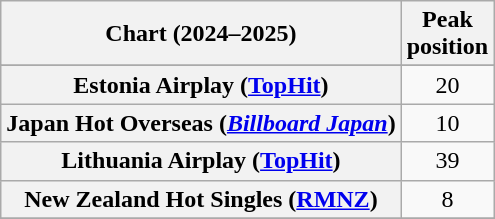<table class="wikitable sortable plainrowheaders" style="text-align:center">
<tr>
<th scope="col">Chart (2024–2025)</th>
<th scope="col">Peak<br>position</th>
</tr>
<tr>
</tr>
<tr>
<th scope="row">Estonia Airplay (<a href='#'>TopHit</a>)</th>
<td>20</td>
</tr>
<tr>
<th scope="row">Japan Hot Overseas (<em><a href='#'>Billboard Japan</a></em>)</th>
<td>10</td>
</tr>
<tr>
<th scope="row">Lithuania Airplay (<a href='#'>TopHit</a>)</th>
<td>39</td>
</tr>
<tr>
<th scope="row">New Zealand Hot Singles (<a href='#'>RMNZ</a>)</th>
<td>8</td>
</tr>
<tr>
</tr>
</table>
